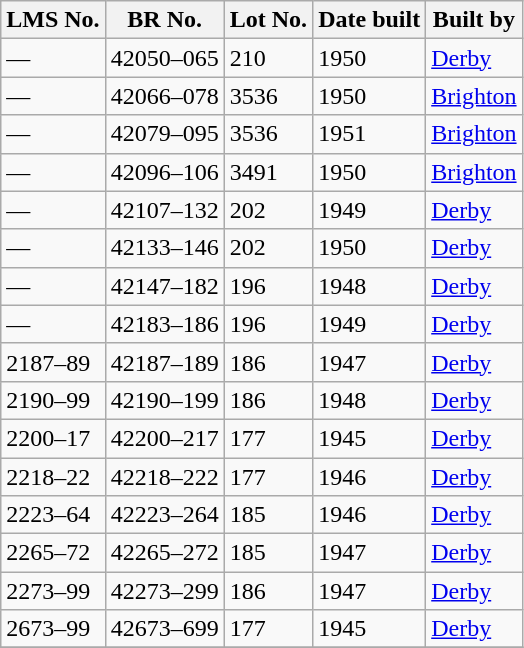<table class="wikitable sortable">
<tr>
<th>LMS No.</th>
<th>BR No.</th>
<th>Lot No.</th>
<th>Date built</th>
<th>Built by</th>
</tr>
<tr>
<td>—</td>
<td>42050–065</td>
<td>210</td>
<td>1950</td>
<td><a href='#'>Derby</a></td>
</tr>
<tr>
<td>—</td>
<td>42066–078</td>
<td>3536</td>
<td>1950</td>
<td><a href='#'>Brighton</a></td>
</tr>
<tr>
<td>—</td>
<td>42079–095</td>
<td>3536</td>
<td>1951</td>
<td><a href='#'>Brighton</a></td>
</tr>
<tr>
<td>—</td>
<td>42096–106</td>
<td>3491</td>
<td>1950</td>
<td><a href='#'>Brighton</a></td>
</tr>
<tr>
<td>—</td>
<td>42107–132</td>
<td>202</td>
<td>1949</td>
<td><a href='#'>Derby</a></td>
</tr>
<tr>
<td>—</td>
<td>42133–146</td>
<td>202</td>
<td>1950</td>
<td><a href='#'>Derby</a></td>
</tr>
<tr>
<td>—</td>
<td>42147–182</td>
<td>196</td>
<td>1948</td>
<td><a href='#'>Derby</a></td>
</tr>
<tr>
<td>—</td>
<td>42183–186</td>
<td>196</td>
<td>1949</td>
<td><a href='#'>Derby</a></td>
</tr>
<tr>
<td>2187–89</td>
<td>42187–189</td>
<td>186</td>
<td>1947</td>
<td><a href='#'>Derby</a></td>
</tr>
<tr>
<td>2190–99</td>
<td>42190–199</td>
<td>186</td>
<td>1948</td>
<td><a href='#'>Derby</a></td>
</tr>
<tr>
<td>2200–17</td>
<td>42200–217</td>
<td>177</td>
<td>1945</td>
<td><a href='#'>Derby</a></td>
</tr>
<tr>
<td>2218–22</td>
<td>42218–222</td>
<td>177</td>
<td>1946</td>
<td><a href='#'>Derby</a></td>
</tr>
<tr>
<td>2223–64</td>
<td>42223–264</td>
<td>185</td>
<td>1946</td>
<td><a href='#'>Derby</a></td>
</tr>
<tr>
<td>2265–72</td>
<td>42265–272</td>
<td>185</td>
<td>1947</td>
<td><a href='#'>Derby</a></td>
</tr>
<tr>
<td>2273–99</td>
<td>42273–299</td>
<td>186</td>
<td>1947</td>
<td><a href='#'>Derby</a></td>
</tr>
<tr>
<td>2673–99</td>
<td>42673–699</td>
<td>177</td>
<td>1945</td>
<td><a href='#'>Derby</a></td>
</tr>
<tr>
</tr>
</table>
